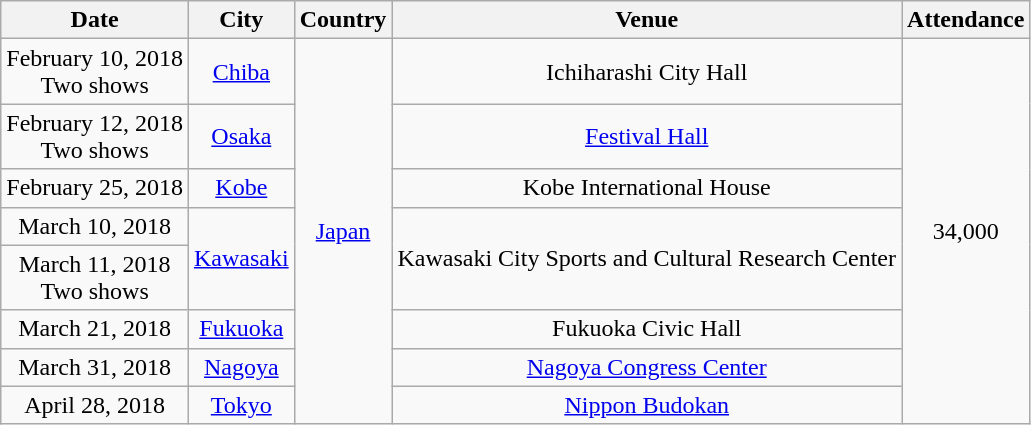<table class="wikitable" style="text-align:center;">
<tr>
<th>Date</th>
<th>City</th>
<th>Country</th>
<th>Venue</th>
<th>Attendance</th>
</tr>
<tr>
<td>February 10, 2018<br>Two shows</td>
<td><a href='#'>Chiba</a></td>
<td rowspan=8><a href='#'>Japan</a></td>
<td>Ichiharashi City Hall</td>
<td rowspan=9>34,000</td>
</tr>
<tr>
<td>February 12, 2018<br>Two shows</td>
<td><a href='#'>Osaka</a></td>
<td><a href='#'>Festival Hall</a></td>
</tr>
<tr>
<td>February 25, 2018</td>
<td><a href='#'>Kobe</a></td>
<td>Kobe International House</td>
</tr>
<tr>
<td>March 10, 2018</td>
<td rowspan=2><a href='#'>Kawasaki</a></td>
<td rowspan=2>Kawasaki City Sports and Cultural Research Center</td>
</tr>
<tr>
<td>March 11, 2018<br>Two shows</td>
</tr>
<tr>
<td>March 21, 2018</td>
<td><a href='#'>Fukuoka</a></td>
<td>Fukuoka Civic Hall</td>
</tr>
<tr>
<td>March 31, 2018</td>
<td><a href='#'>Nagoya</a></td>
<td><a href='#'>Nagoya Congress Center</a></td>
</tr>
<tr>
<td>April 28, 2018</td>
<td><a href='#'>Tokyo</a></td>
<td><a href='#'>Nippon Budokan</a></td>
</tr>
</table>
